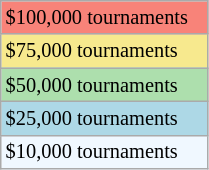<table class="wikitable" style="font-size:85%;" width=11%>
<tr style="background:#f88379;">
<td>$100,000 tournaments</td>
</tr>
<tr style="background:#f7e98e;">
<td>$75,000 tournaments</td>
</tr>
<tr style="background:#addfad;">
<td>$50,000 tournaments</td>
</tr>
<tr style="background:lightblue;">
<td>$25,000 tournaments</td>
</tr>
<tr style="background:#f0f8ff;">
<td>$10,000 tournaments</td>
</tr>
</table>
